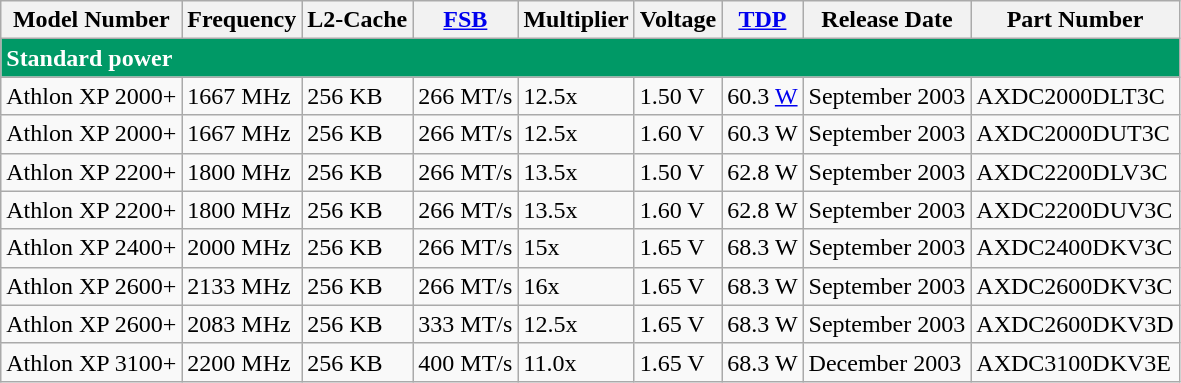<table class="wikitable">
<tr>
<th>Model Number</th>
<th>Frequency</th>
<th>L2-Cache</th>
<th><a href='#'>FSB</a></th>
<th>Multiplier</th>
<th>Voltage</th>
<th><a href='#'>TDP</a></th>
<th>Release Date</th>
<th>Part Number</th>
</tr>
<tr>
<td align="left" colspan="9" style="background:#009966;color: white"><strong>Standard power</strong></td>
</tr>
<tr>
<td>Athlon XP 2000+</td>
<td>1667 MHz</td>
<td>256 KB</td>
<td>266 MT/s</td>
<td>12.5x</td>
<td>1.50 V</td>
<td>60.3 <a href='#'>W</a></td>
<td>September 2003</td>
<td>AXDC2000DLT3C</td>
</tr>
<tr>
<td>Athlon XP 2000+</td>
<td>1667 MHz</td>
<td>256 KB</td>
<td>266 MT/s</td>
<td>12.5x</td>
<td>1.60 V</td>
<td>60.3 W</td>
<td>September 2003</td>
<td>AXDC2000DUT3C</td>
</tr>
<tr>
<td>Athlon XP 2200+</td>
<td>1800 MHz</td>
<td>256 KB</td>
<td>266 MT/s</td>
<td>13.5x</td>
<td>1.50 V</td>
<td>62.8 W</td>
<td>September 2003</td>
<td>AXDC2200DLV3C</td>
</tr>
<tr>
<td>Athlon XP 2200+</td>
<td>1800 MHz</td>
<td>256 KB</td>
<td>266 MT/s</td>
<td>13.5x</td>
<td>1.60 V</td>
<td>62.8 W</td>
<td>September 2003</td>
<td>AXDC2200DUV3C</td>
</tr>
<tr>
<td>Athlon XP 2400+</td>
<td>2000 MHz</td>
<td>256 KB</td>
<td>266 MT/s</td>
<td>15x</td>
<td>1.65 V</td>
<td>68.3 W</td>
<td>September 2003</td>
<td>AXDC2400DKV3C</td>
</tr>
<tr>
<td>Athlon XP 2600+</td>
<td>2133 MHz</td>
<td>256 KB</td>
<td>266 MT/s</td>
<td>16x</td>
<td>1.65 V</td>
<td>68.3 W</td>
<td>September 2003</td>
<td>AXDC2600DKV3C</td>
</tr>
<tr>
<td>Athlon XP 2600+</td>
<td>2083 MHz</td>
<td>256 KB</td>
<td>333 MT/s</td>
<td>12.5x</td>
<td>1.65 V</td>
<td>68.3 W</td>
<td>September 2003</td>
<td>AXDC2600DKV3D</td>
</tr>
<tr>
<td>Athlon XP 3100+</td>
<td>2200 MHz</td>
<td>256 KB</td>
<td>400 MT/s</td>
<td>11.0x</td>
<td>1.65 V</td>
<td>68.3 W</td>
<td>December 2003</td>
<td>AXDC3100DKV3E</td>
</tr>
</table>
